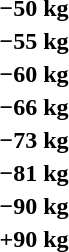<table>
<tr>
<th rowspan=2>−50 kg</th>
<td rowspan=2></td>
<td rowspan=2></td>
<td></td>
</tr>
<tr>
<td></td>
</tr>
<tr>
<th rowspan=2>−55 kg</th>
<td rowspan=2></td>
<td rowspan=2></td>
<td></td>
</tr>
<tr>
<td></td>
</tr>
<tr>
<th rowspan=2>−60 kg</th>
<td rowspan=2></td>
<td rowspan=2></td>
<td></td>
</tr>
<tr>
<td></td>
</tr>
<tr>
<th rowspan=2>−66 kg</th>
<td rowspan=2></td>
<td rowspan=2></td>
<td></td>
</tr>
<tr>
<td></td>
</tr>
<tr>
<th rowspan=2>−73 kg</th>
<td rowspan=2></td>
<td rowspan=2></td>
<td></td>
</tr>
<tr>
<td></td>
</tr>
<tr>
<th rowspan=2>−81 kg</th>
<td rowspan=2></td>
<td rowspan=2></td>
<td></td>
</tr>
<tr>
<td></td>
</tr>
<tr>
<th rowspan=2>−90 kg</th>
<td rowspan=2></td>
<td rowspan=2></td>
<td></td>
</tr>
<tr>
<td></td>
</tr>
<tr>
<th rowspan=2>+90 kg</th>
<td rowspan=2></td>
<td rowspan=2></td>
<td></td>
</tr>
<tr>
<td></td>
</tr>
</table>
